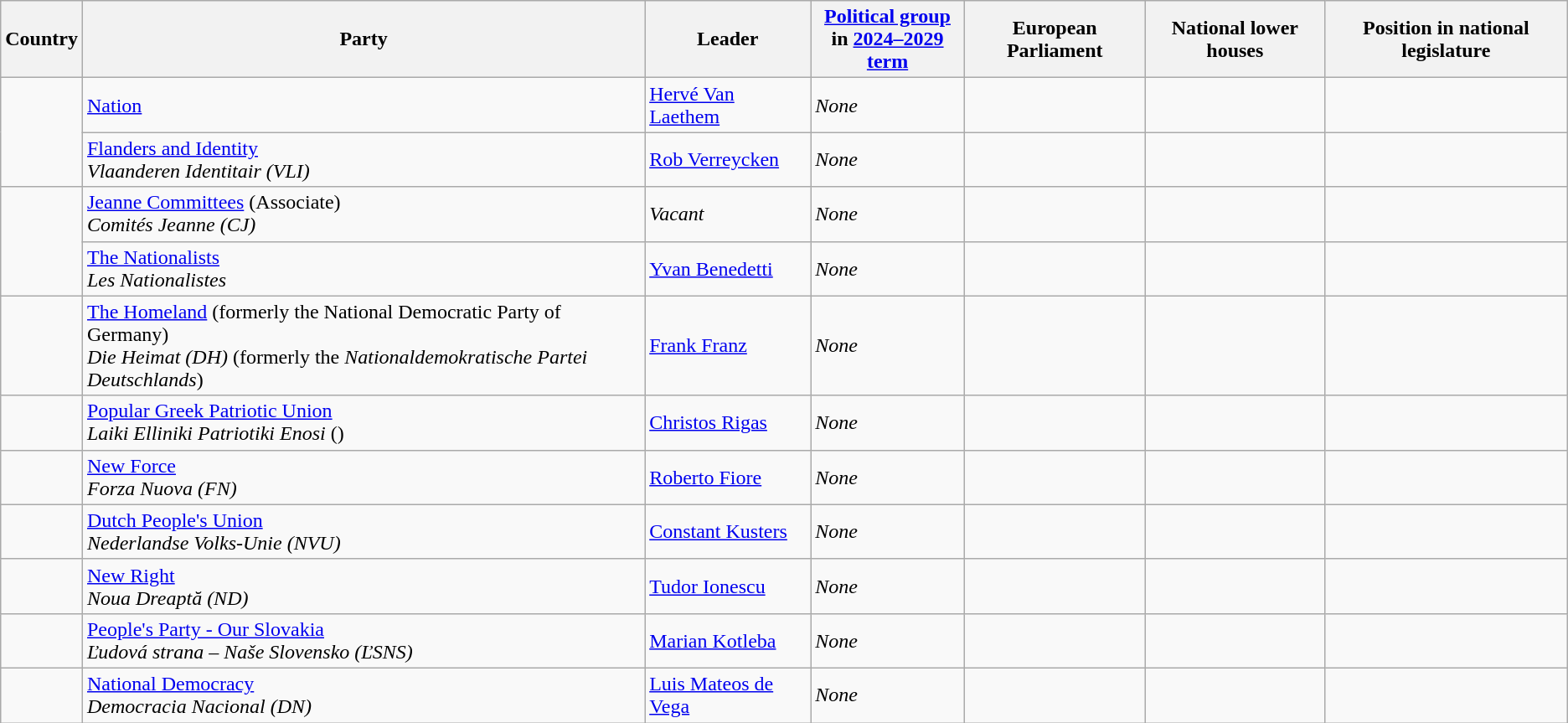<table class="wikitable sortable" style="font-size:100%">
<tr>
<th>Country</th>
<th>Party</th>
<th>Leader</th>
<th><a href='#'>Political group</a><br>in <a href='#'>2024–2029 term</a></th>
<th>European Parliament</th>
<th>National lower houses</th>
<th>Position in national legislature</th>
</tr>
<tr>
<td rowspan = 2></td>
<td><a href='#'>Nation</a></td>
<td><a href='#'>Hervé Van Laethem</a></td>
<td><em>None</em></td>
<td></td>
<td></td>
<td></td>
</tr>
<tr>
<td><a href='#'>Flanders and Identity</a><br><em>Vlaanderen Identitair (VLI)</em></td>
<td><a href='#'>Rob Verreycken</a></td>
<td><em>None</em></td>
<td></td>
<td></td>
<td></td>
</tr>
<tr>
<td rowspan="2"></td>
<td><a href='#'>Jeanne Committees</a> (Associate)<br><em>Comités Jeanne (CJ)</em></td>
<td><em>Vacant</em></td>
<td><em>None</em></td>
<td></td>
<td></td>
<td></td>
</tr>
<tr>
<td><a href='#'>The Nationalists</a><br><em>Les Nationalistes</em></td>
<td><a href='#'>Yvan Benedetti</a></td>
<td><em>None</em></td>
<td></td>
<td></td>
<td></td>
</tr>
<tr>
<td></td>
<td><a href='#'>The Homeland</a> (formerly the National Democratic Party of Germany)<br><em>Die Heimat</em> <em>(DH)</em> (formerly the <em>Nationaldemokratische Partei Deutschlands</em>)</td>
<td><a href='#'>Frank Franz</a></td>
<td><em>None</em></td>
<td></td>
<td></td>
<td></td>
</tr>
<tr>
<td></td>
<td><a href='#'>Popular Greek Patriotic Union</a><br><em>Laiki Elliniki Patriotiki Enosi</em> (<em></em>)</td>
<td><a href='#'>Christos Rigas</a></td>
<td><em>None</em></td>
<td></td>
<td></td>
<td></td>
</tr>
<tr>
<td></td>
<td><a href='#'>New Force</a><br><em>Forza Nuova (FN)</em></td>
<td><a href='#'>Roberto Fiore</a></td>
<td><em>None</em></td>
<td></td>
<td></td>
<td></td>
</tr>
<tr>
<td></td>
<td><a href='#'>Dutch People's Union</a><br><em>Nederlandse Volks-Unie (NVU)</em></td>
<td><a href='#'>Constant Kusters</a></td>
<td><em>None</em></td>
<td></td>
<td></td>
<td></td>
</tr>
<tr>
<td></td>
<td><a href='#'>New Right</a><br><em>Noua Dreaptă (ND)</em></td>
<td><a href='#'>Tudor Ionescu</a></td>
<td><em>None</em></td>
<td></td>
<td></td>
<td></td>
</tr>
<tr>
<td></td>
<td><a href='#'>People's Party - Our Slovakia</a><br><em>Ľudová strana – Naše Slovensko (ĽSNS)</em></td>
<td><a href='#'>Marian Kotleba</a></td>
<td><em>None</em></td>
<td></td>
<td></td>
<td></td>
</tr>
<tr>
<td></td>
<td><a href='#'>National Democracy</a><br><em>Democracia Nacional (DN)</em></td>
<td><a href='#'>Luis Mateos de Vega</a></td>
<td><em>None</em></td>
<td></td>
<td></td>
<td></td>
</tr>
</table>
